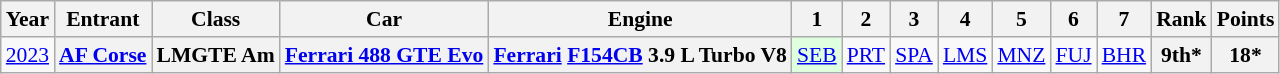<table class="wikitable" style="text-align:center; font-size:90%">
<tr>
<th>Year</th>
<th>Entrant</th>
<th>Class</th>
<th>Car</th>
<th>Engine</th>
<th>1</th>
<th>2</th>
<th>3</th>
<th>4</th>
<th>5</th>
<th>6</th>
<th>7</th>
<th>Rank</th>
<th>Points</th>
</tr>
<tr>
<td><a href='#'>2023</a></td>
<th><a href='#'>AF Corse</a></th>
<th>LMGTE Am</th>
<th><a href='#'>Ferrari 488 GTE Evo</a></th>
<th><a href='#'>Ferrari</a> <a href='#'>F154CB</a> 3.9 L Turbo V8</th>
<td style="background:#DFFFDF;"><a href='#'>SEB</a><br></td>
<td style="background:#;"><a href='#'>PRT</a></td>
<td style="background:#;"><a href='#'>SPA</a></td>
<td style="background:#;"><a href='#'>LMS</a></td>
<td style="background:#;"><a href='#'>MNZ</a></td>
<td style="background:#;"><a href='#'>FUJ</a></td>
<td style="background:#;"><a href='#'>BHR</a></td>
<th>9th*</th>
<th>18*</th>
</tr>
</table>
